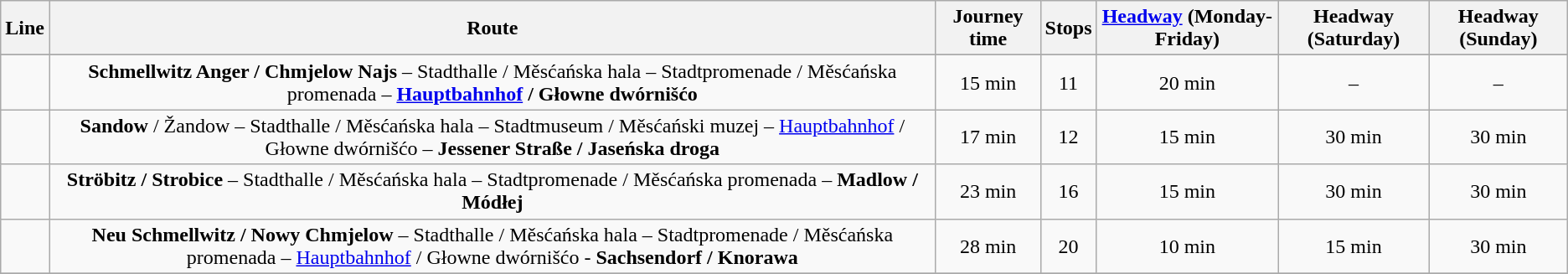<table class="wikitable" style="text-align:center;">
<tr>
<th>Line</th>
<th>Route</th>
<th>Journey time</th>
<th>Stops</th>
<th><a href='#'>Headway</a> (Monday-Friday)</th>
<th>Headway (Saturday)</th>
<th>Headway (Sunday)</th>
</tr>
<tr>
</tr>
<tr>
<td></td>
<td><strong>Schmellwitz Anger / Chmjelow Najs</strong> – Stadthalle / Měsćańska hala – Stadtpromenade / Měsćańska promenada – <strong><a href='#'>Hauptbahnhof</a> / Głowne dwórnišćo</strong></td>
<td>15 min</td>
<td>11</td>
<td>20 min</td>
<td>–</td>
<td>–</td>
</tr>
<tr>
<td></td>
<td><strong>Sandow</strong> / Žandow – Stadthalle / Měsćańska hala – Stadtmuseum / Měsćański muzej – <a href='#'>Hauptbahnhof</a> / Głowne dwórnišćo – <strong>Jessener Straße / Jaseńska droga</strong></td>
<td>17 min</td>
<td>12</td>
<td>15 min</td>
<td>30 min</td>
<td>30 min</td>
</tr>
<tr>
<td></td>
<td><strong>Ströbitz / Strobice</strong> – Stadthalle / Měsćańska hala – Stadtpromenade / Měsćańska promenada – <strong>Madlow / Módłej</strong></td>
<td>23 min</td>
<td>16</td>
<td>15 min</td>
<td>30 min</td>
<td>30 min</td>
</tr>
<tr>
<td></td>
<td><strong>Neu Schmellwitz / Nowy Chmjelow</strong> – Stadthalle / Měsćańska hala – Stadtpromenade / Měsćańska promenada – <a href='#'>Hauptbahnhof</a> / Głowne dwórnišćo - <strong>Sachsendorf / Knorawa</strong></td>
<td>28 min</td>
<td>20</td>
<td>10 min</td>
<td>15 min</td>
<td>30 min</td>
</tr>
<tr>
</tr>
</table>
